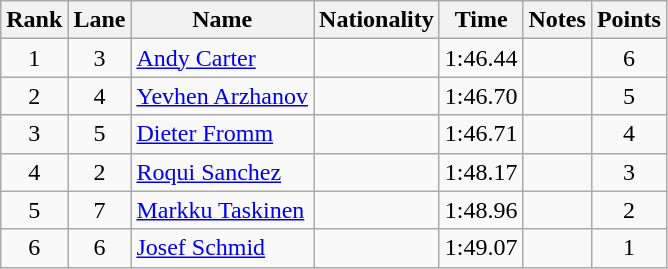<table class="wikitable sortable" style="text-align:center">
<tr>
<th>Rank</th>
<th>Lane</th>
<th>Name</th>
<th>Nationality</th>
<th>Time</th>
<th>Notes</th>
<th>Points</th>
</tr>
<tr>
<td>1</td>
<td>3</td>
<td align=left><a href='#'>Andy Carter</a></td>
<td align=left></td>
<td>1:46.44</td>
<td></td>
<td>6</td>
</tr>
<tr>
<td>2</td>
<td>4</td>
<td align=left><a href='#'>Yevhen Arzhanov</a></td>
<td align=left></td>
<td>1:46.70</td>
<td></td>
<td>5</td>
</tr>
<tr>
<td>3</td>
<td>5</td>
<td align=left><a href='#'>Dieter Fromm</a></td>
<td align=left></td>
<td>1:46.71</td>
<td></td>
<td>4</td>
</tr>
<tr>
<td>4</td>
<td>2</td>
<td align=left><a href='#'>Roqui Sanchez</a></td>
<td align=left></td>
<td>1:48.17</td>
<td></td>
<td>3</td>
</tr>
<tr>
<td>5</td>
<td>7</td>
<td align=left><a href='#'>Markku Taskinen</a></td>
<td align=left></td>
<td>1:48.96</td>
<td></td>
<td>2</td>
</tr>
<tr>
<td>6</td>
<td>6</td>
<td align=left><a href='#'>Josef Schmid</a></td>
<td align=left></td>
<td>1:49.07</td>
<td></td>
<td>1</td>
</tr>
</table>
